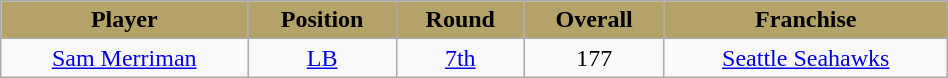<table class="wikitable" width="50%">
<tr align="center"  style="background:#B3A369;color:black;">
<td><strong>Player</strong></td>
<td><strong>Position</strong></td>
<td><strong>Round</strong></td>
<td><strong>Overall</strong></td>
<td><strong>Franchise</strong></td>
</tr>
<tr align="center" bgcolor="">
<td><a href='#'>Sam Merriman</a></td>
<td><a href='#'>LB</a></td>
<td><a href='#'>7th</a></td>
<td>177</td>
<td><a href='#'>Seattle Seahawks</a></td>
</tr>
</table>
